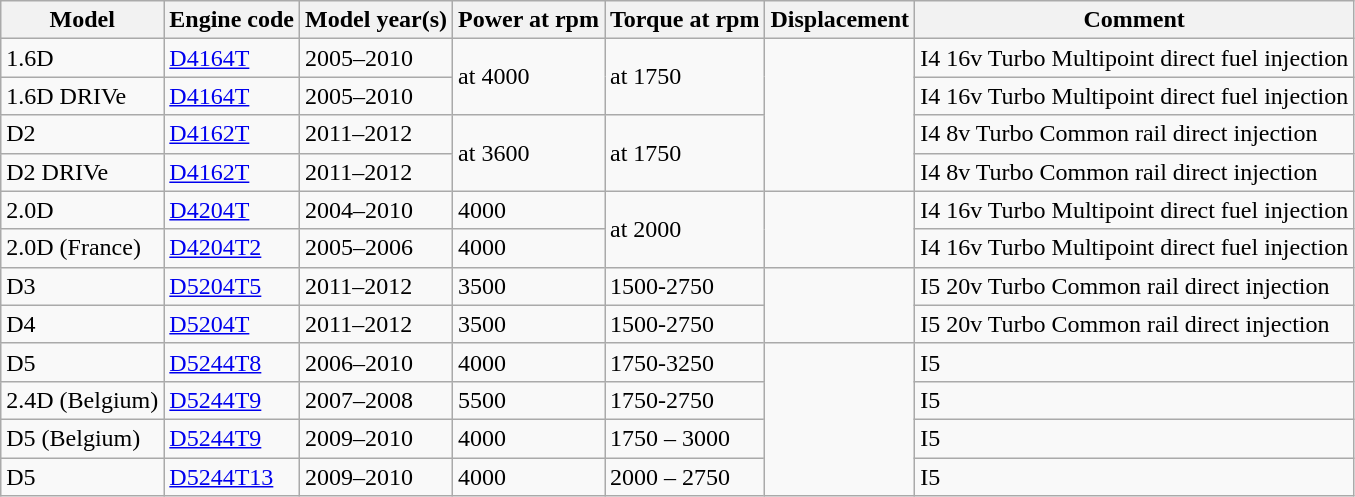<table class="wikitable collapsible sortable">
<tr>
<th>Model</th>
<th>Engine code</th>
<th>Model year(s)</th>
<th>Power at rpm</th>
<th>Torque at rpm</th>
<th>Displacement</th>
<th>Comment</th>
</tr>
<tr>
<td>1.6D</td>
<td><a href='#'>D4164T</a></td>
<td>2005–2010</td>
<td rowspan=2> at 4000</td>
<td rowspan=2> at 1750</td>
<td rowspan=4></td>
<td>I4 16v Turbo Multipoint direct fuel injection</td>
</tr>
<tr>
<td>1.6D DRIVe</td>
<td><a href='#'>D4164T</a></td>
<td>2005–2010</td>
<td>I4 16v Turbo Multipoint direct fuel injection</td>
</tr>
<tr>
<td>D2</td>
<td><a href='#'>D4162T</a></td>
<td>2011–2012</td>
<td rowspan=2> at 3600</td>
<td rowspan=2> at 1750</td>
<td>I4 8v Turbo Common rail direct injection</td>
</tr>
<tr>
<td>D2 DRIVe</td>
<td><a href='#'>D4162T</a></td>
<td>2011–2012</td>
<td>I4 8v Turbo Common rail direct injection</td>
</tr>
<tr>
<td>2.0D</td>
<td><a href='#'>D4204T</a></td>
<td>2004–2010</td>
<td> 4000</td>
<td rowspan=2> at 2000</td>
<td rowspan=2></td>
<td>I4 16v Turbo Multipoint direct fuel injection</td>
</tr>
<tr>
<td>2.0D (France)</td>
<td><a href='#'>D4204T2</a></td>
<td>2005–2006</td>
<td> 4000</td>
<td>I4 16v Turbo Multipoint direct fuel injection</td>
</tr>
<tr>
<td>D3</td>
<td><a href='#'>D5204T5</a></td>
<td>2011–2012</td>
<td> 3500</td>
<td> 1500-2750</td>
<td rowspan=2></td>
<td>I5 20v Turbo Common rail direct injection</td>
</tr>
<tr>
<td>D4</td>
<td><a href='#'>D5204T</a></td>
<td>2011–2012</td>
<td> 3500</td>
<td> 1500-2750</td>
<td>I5 20v Turbo Common rail direct injection</td>
</tr>
<tr>
<td>D5</td>
<td><a href='#'>D5244T8</a></td>
<td>2006–2010</td>
<td> 4000</td>
<td> 1750-3250</td>
<td rowspan=4></td>
<td>I5</td>
</tr>
<tr>
<td>2.4D (Belgium)</td>
<td><a href='#'>D5244T9</a></td>
<td>2007–2008</td>
<td> 5500</td>
<td> 1750-2750</td>
<td>I5</td>
</tr>
<tr>
<td>D5 (Belgium)</td>
<td><a href='#'>D5244T9</a></td>
<td>2009–2010</td>
<td> 4000</td>
<td> 1750 – 3000</td>
<td>I5</td>
</tr>
<tr>
<td>D5</td>
<td><a href='#'>D5244T13</a></td>
<td>2009–2010</td>
<td> 4000</td>
<td> 2000 – 2750</td>
<td>I5</td>
</tr>
</table>
